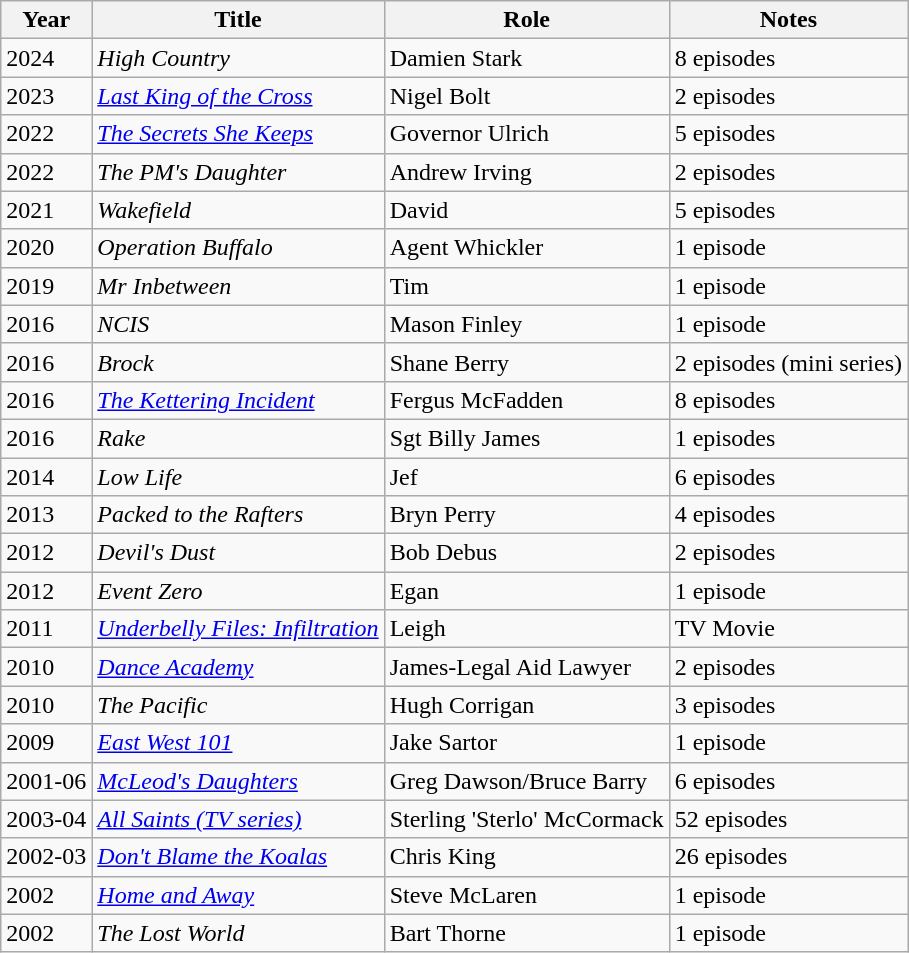<table class="wikitable">
<tr>
<th>Year</th>
<th>Title</th>
<th>Role</th>
<th>Notes</th>
</tr>
<tr>
<td>2024</td>
<td><em>High Country</em></td>
<td>Damien Stark</td>
<td>8 episodes</td>
</tr>
<tr>
<td>2023</td>
<td><em><a href='#'>Last King of the Cross</a></em></td>
<td>Nigel Bolt</td>
<td>2 episodes</td>
</tr>
<tr>
<td>2022</td>
<td><em><a href='#'>The Secrets She Keeps</a></em></td>
<td>Governor Ulrich</td>
<td>5 episodes</td>
</tr>
<tr>
<td>2022</td>
<td><em>The PM's Daughter</em></td>
<td>Andrew Irving</td>
<td>2 episodes</td>
</tr>
<tr>
<td>2021</td>
<td><em>Wakefield</em></td>
<td>David</td>
<td>5 episodes</td>
</tr>
<tr>
<td>2020</td>
<td><em>Operation Buffalo</em></td>
<td>Agent Whickler</td>
<td>1 episode</td>
</tr>
<tr>
<td>2019</td>
<td><em>Mr Inbetween</em></td>
<td>Tim</td>
<td>1 episode</td>
</tr>
<tr>
<td>2016</td>
<td><em>NCIS</em></td>
<td>Mason Finley</td>
<td>1 episode</td>
</tr>
<tr>
<td>2016</td>
<td><em>Brock</em></td>
<td>Shane Berry</td>
<td>2 episodes (mini series)</td>
</tr>
<tr>
<td>2016</td>
<td><em><a href='#'>The Kettering Incident</a></em></td>
<td>Fergus McFadden</td>
<td>8 episodes</td>
</tr>
<tr>
<td>2016</td>
<td><em>Rake</em></td>
<td>Sgt Billy James</td>
<td>1 episodes</td>
</tr>
<tr>
<td>2014</td>
<td><em>Low Life</em></td>
<td>Jef</td>
<td>6 episodes</td>
</tr>
<tr>
<td>2013</td>
<td><em>Packed to the Rafters</em></td>
<td>Bryn Perry</td>
<td>4 episodes</td>
</tr>
<tr>
<td>2012</td>
<td><em>Devil's Dust</em></td>
<td>Bob Debus</td>
<td>2 episodes</td>
</tr>
<tr>
<td>2012</td>
<td><em>Event Zero</em></td>
<td>Egan</td>
<td>1 episode</td>
</tr>
<tr>
<td>2011</td>
<td><em><a href='#'>Underbelly Files: Infiltration</a></em></td>
<td>Leigh</td>
<td>TV Movie</td>
</tr>
<tr>
<td>2010</td>
<td><em><a href='#'>Dance Academy</a></em></td>
<td>James-Legal Aid Lawyer</td>
<td>2 episodes</td>
</tr>
<tr>
<td>2010</td>
<td><em>The Pacific</em></td>
<td>Hugh Corrigan</td>
<td>3 episodes</td>
</tr>
<tr>
<td>2009</td>
<td><em><a href='#'>East West 101</a></em></td>
<td>Jake Sartor</td>
<td>1 episode</td>
</tr>
<tr>
<td>2001-06</td>
<td><em><a href='#'>McLeod's Daughters</a></em></td>
<td>Greg Dawson/Bruce Barry</td>
<td>6 episodes</td>
</tr>
<tr>
<td>2003-04</td>
<td><em><a href='#'>All Saints (TV series)</a></em></td>
<td>Sterling 'Sterlo' McCormack</td>
<td>52 episodes</td>
</tr>
<tr>
<td>2002-03</td>
<td><em><a href='#'>Don't Blame the Koalas</a></em></td>
<td>Chris King</td>
<td>26 episodes</td>
</tr>
<tr>
<td>2002</td>
<td><em><a href='#'>Home and Away</a></em></td>
<td>Steve McLaren</td>
<td>1 episode</td>
</tr>
<tr>
<td>2002</td>
<td><em>The Lost World</em></td>
<td>Bart Thorne</td>
<td>1 episode</td>
</tr>
</table>
